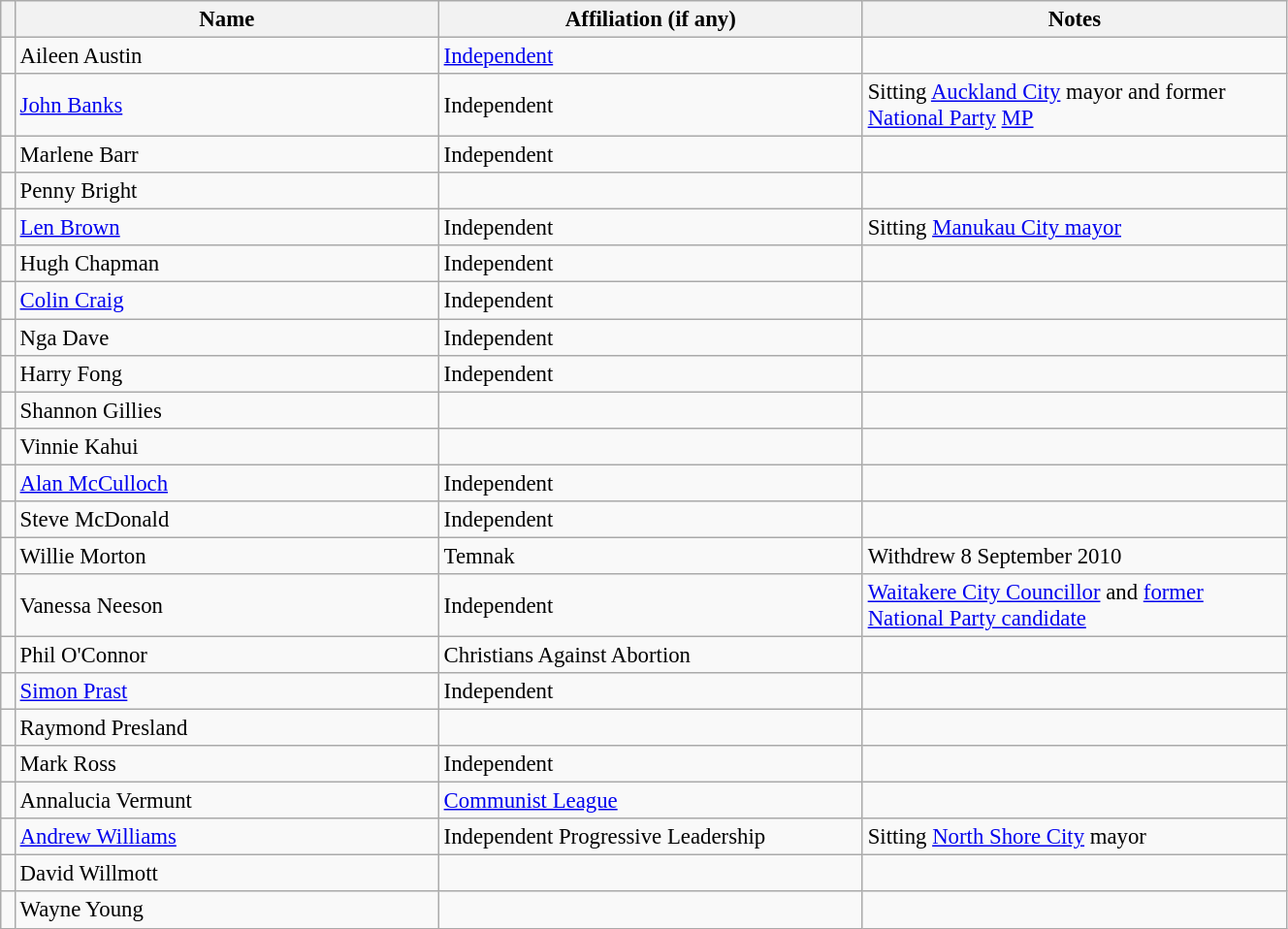<table class="wikitable" width="70%" style="font-size: 95%; width=50%;">
<tr>
<th width=1%></th>
<th width=30%>Name</th>
<th width=30%>Affiliation (if any)</th>
<th width=30%>Notes</th>
</tr>
<tr>
<td bgcolor=></td>
<td>Aileen Austin</td>
<td><a href='#'>Independent</a></td>
<td></td>
</tr>
<tr>
<td bgcolor=></td>
<td><a href='#'>John Banks</a></td>
<td>Independent</td>
<td>Sitting <a href='#'>Auckland City</a> mayor and former <a href='#'>National Party</a> <a href='#'>MP</a></td>
</tr>
<tr>
<td bgcolor=></td>
<td>Marlene Barr</td>
<td>Independent</td>
<td></td>
</tr>
<tr>
<td></td>
<td>Penny Bright</td>
<td></td>
<td></td>
</tr>
<tr>
<td bgcolor=></td>
<td><a href='#'>Len Brown</a></td>
<td>Independent</td>
<td>Sitting <a href='#'>Manukau City mayor</a></td>
</tr>
<tr>
<td bgcolor=></td>
<td>Hugh Chapman</td>
<td>Independent</td>
<td></td>
</tr>
<tr>
<td bgcolor=></td>
<td><a href='#'>Colin Craig</a></td>
<td>Independent</td>
<td></td>
</tr>
<tr>
<td bgcolor=></td>
<td>Nga Dave</td>
<td>Independent</td>
<td></td>
</tr>
<tr>
<td bgcolor=></td>
<td>Harry Fong</td>
<td>Independent</td>
<td></td>
</tr>
<tr>
<td></td>
<td>Shannon Gillies</td>
<td></td>
<td></td>
</tr>
<tr>
<td></td>
<td>Vinnie Kahui</td>
<td></td>
<td></td>
</tr>
<tr>
<td bgcolor=></td>
<td><a href='#'>Alan McCulloch</a></td>
<td>Independent</td>
<td></td>
</tr>
<tr>
<td bgcolor=></td>
<td>Steve McDonald</td>
<td>Independent</td>
<td></td>
</tr>
<tr>
<td></td>
<td>Willie Morton</td>
<td>Temnak</td>
<td>Withdrew 8 September 2010</td>
</tr>
<tr>
<td bgcolor=></td>
<td>Vanessa Neeson</td>
<td>Independent</td>
<td><a href='#'>Waitakere City Councillor</a> and <a href='#'>former National Party candidate</a></td>
</tr>
<tr>
<td></td>
<td>Phil O'Connor</td>
<td>Christians Against Abortion</td>
<td></td>
</tr>
<tr>
<td bgcolor=></td>
<td><a href='#'>Simon Prast</a></td>
<td>Independent</td>
<td></td>
</tr>
<tr>
<td></td>
<td>Raymond Presland</td>
<td></td>
<td></td>
</tr>
<tr>
<td bgcolor=></td>
<td>Mark Ross</td>
<td>Independent</td>
<td></td>
</tr>
<tr>
<td></td>
<td>Annalucia Vermunt</td>
<td><a href='#'>Communist League</a></td>
<td></td>
</tr>
<tr>
<td></td>
<td><a href='#'>Andrew Williams</a></td>
<td>Independent Progressive Leadership</td>
<td>Sitting <a href='#'>North Shore City</a> mayor</td>
</tr>
<tr>
<td></td>
<td>David Willmott</td>
<td></td>
<td></td>
</tr>
<tr>
<td></td>
<td>Wayne Young</td>
<td></td>
<td></td>
</tr>
</table>
